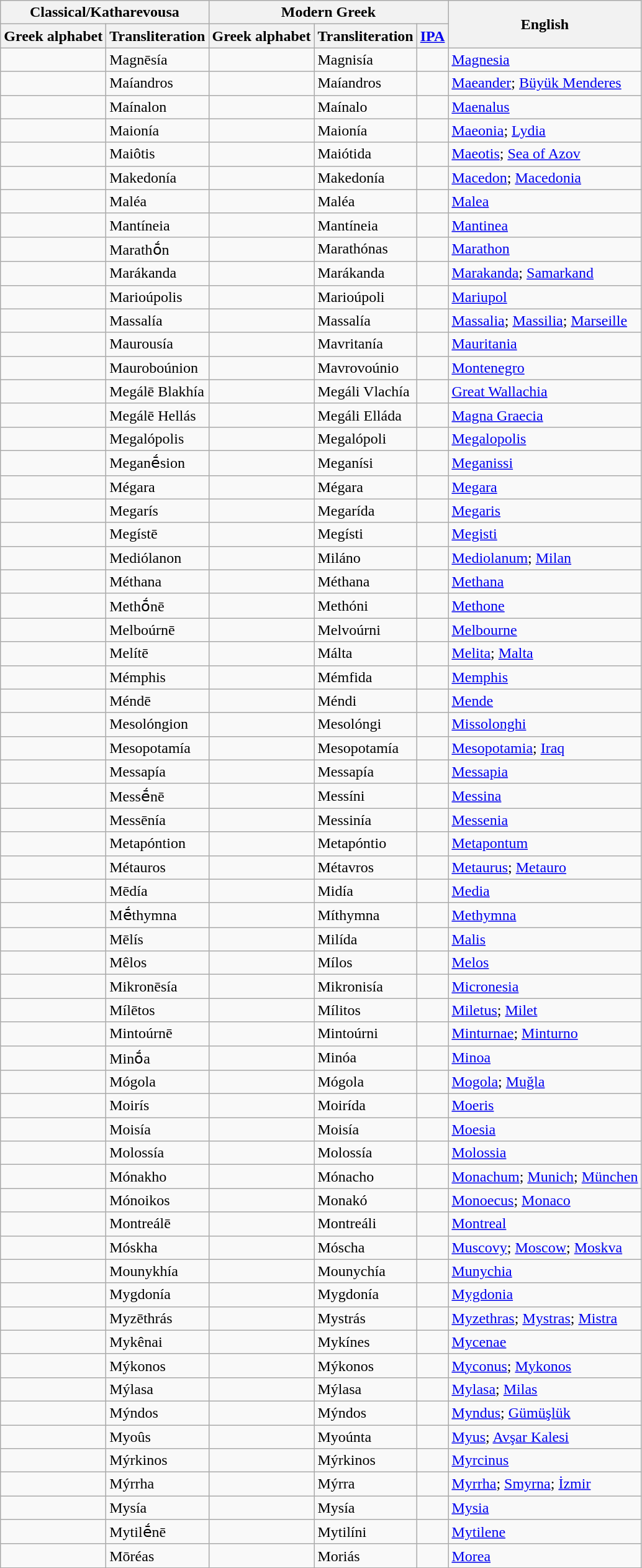<table class="wikitable">
<tr>
<th colspan="2">Classical/Katharevousa</th>
<th colspan="3">Modern Greek</th>
<th rowspan="2">English</th>
</tr>
<tr>
<th>Greek alphabet</th>
<th>Transliteration</th>
<th>Greek alphabet</th>
<th>Transliteration</th>
<th><a href='#'>IPA</a></th>
</tr>
<tr>
<td></td>
<td>Magnēsía</td>
<td></td>
<td>Magnisía</td>
<td></td>
<td><a href='#'>Magnesia</a></td>
</tr>
<tr>
<td></td>
<td>Maíandros</td>
<td></td>
<td>Maíandros</td>
<td></td>
<td><a href='#'>Maeander</a>; <a href='#'>Büyük Menderes</a></td>
</tr>
<tr>
<td></td>
<td>Maínalon</td>
<td></td>
<td>Maínalo</td>
<td></td>
<td><a href='#'>Maenalus</a></td>
</tr>
<tr>
<td></td>
<td>Maionía</td>
<td></td>
<td>Maionía</td>
<td></td>
<td><a href='#'>Maeonia</a>; <a href='#'>Lydia</a></td>
</tr>
<tr>
<td></td>
<td>Maiôtis</td>
<td></td>
<td>Maiótida</td>
<td></td>
<td><a href='#'>Maeotis</a>; <a href='#'>Sea of Azov</a></td>
</tr>
<tr>
<td></td>
<td>Makedonía</td>
<td></td>
<td>Makedonía</td>
<td></td>
<td><a href='#'>Macedon</a>; <a href='#'>Macedonia</a></td>
</tr>
<tr>
<td></td>
<td>Maléa</td>
<td></td>
<td>Maléa</td>
<td></td>
<td><a href='#'>Malea</a></td>
</tr>
<tr>
<td></td>
<td>Mantíneia</td>
<td></td>
<td>Mantíneia</td>
<td></td>
<td><a href='#'>Mantinea</a></td>
</tr>
<tr>
<td></td>
<td>Marathṓn</td>
<td></td>
<td>Marathónas</td>
<td></td>
<td><a href='#'>Marathon</a></td>
</tr>
<tr>
<td></td>
<td>Marákanda</td>
<td></td>
<td>Marákanda</td>
<td></td>
<td><a href='#'>Marakanda</a>; <a href='#'>Samarkand</a></td>
</tr>
<tr>
<td></td>
<td>Marioúpolis</td>
<td></td>
<td>Marioúpoli</td>
<td></td>
<td><a href='#'>Mariupol</a></td>
</tr>
<tr>
<td></td>
<td>Massalía</td>
<td></td>
<td>Massalía</td>
<td></td>
<td><a href='#'>Massalia</a>; <a href='#'>Massilia</a>; <a href='#'>Marseille</a></td>
</tr>
<tr>
<td></td>
<td>Maurousía</td>
<td></td>
<td>Mavritanía</td>
<td></td>
<td><a href='#'>Mauritania</a></td>
</tr>
<tr>
<td></td>
<td>Mauroboúnion</td>
<td></td>
<td>Mavrovoúnio</td>
<td></td>
<td><a href='#'>Montenegro</a></td>
</tr>
<tr>
<td></td>
<td>Megálē Blakhía</td>
<td></td>
<td>Megáli Vlachía</td>
<td></td>
<td><a href='#'>Great Wallachia</a></td>
</tr>
<tr>
<td></td>
<td>Megálē Hellás</td>
<td></td>
<td>Megáli Elláda</td>
<td></td>
<td><a href='#'>Magna Graecia</a></td>
</tr>
<tr>
<td></td>
<td>Megalópolis</td>
<td></td>
<td>Megalópoli</td>
<td></td>
<td><a href='#'>Megalopolis</a></td>
</tr>
<tr>
<td></td>
<td>Meganḗsion</td>
<td></td>
<td>Meganísi</td>
<td></td>
<td><a href='#'>Meganissi</a></td>
</tr>
<tr>
<td></td>
<td>Mégara</td>
<td></td>
<td>Mégara</td>
<td></td>
<td><a href='#'>Megara</a></td>
</tr>
<tr>
<td></td>
<td>Megarís</td>
<td></td>
<td>Megarída</td>
<td></td>
<td><a href='#'>Megaris</a></td>
</tr>
<tr>
<td></td>
<td>Megístē</td>
<td></td>
<td>Megísti</td>
<td></td>
<td><a href='#'>Megisti</a></td>
</tr>
<tr>
<td></td>
<td>Mediólanon</td>
<td></td>
<td>Miláno</td>
<td></td>
<td><a href='#'>Mediolanum</a>; <a href='#'>Milan</a></td>
</tr>
<tr>
<td></td>
<td>Méthana</td>
<td></td>
<td>Méthana</td>
<td></td>
<td><a href='#'>Methana</a></td>
</tr>
<tr>
<td></td>
<td>Methṓnē</td>
<td></td>
<td>Methóni</td>
<td></td>
<td><a href='#'>Methone</a></td>
</tr>
<tr>
<td></td>
<td>Melboúrnē</td>
<td></td>
<td>Melvoúrni</td>
<td></td>
<td><a href='#'>Melbourne</a></td>
</tr>
<tr>
<td></td>
<td>Melítē</td>
<td></td>
<td>Málta</td>
<td></td>
<td><a href='#'>Melita</a>; <a href='#'>Malta</a></td>
</tr>
<tr>
<td></td>
<td>Mémphis</td>
<td></td>
<td>Mémfida</td>
<td></td>
<td><a href='#'>Memphis</a></td>
</tr>
<tr>
<td></td>
<td>Méndē</td>
<td></td>
<td>Méndi</td>
<td></td>
<td><a href='#'>Mende</a></td>
</tr>
<tr>
<td></td>
<td>Mesolóngion</td>
<td></td>
<td>Mesolóngi</td>
<td></td>
<td><a href='#'>Missolonghi</a></td>
</tr>
<tr>
<td></td>
<td>Mesopotamía</td>
<td></td>
<td>Mesopotamía</td>
<td></td>
<td><a href='#'>Mesopotamia</a>; <a href='#'>Iraq</a></td>
</tr>
<tr>
<td></td>
<td>Messapía</td>
<td></td>
<td>Messapía</td>
<td></td>
<td><a href='#'>Messapia</a></td>
</tr>
<tr>
<td></td>
<td>Messḗnē</td>
<td></td>
<td>Messíni</td>
<td></td>
<td><a href='#'>Messina</a></td>
</tr>
<tr>
<td></td>
<td>Messēnía</td>
<td></td>
<td>Messinía</td>
<td></td>
<td><a href='#'>Messenia</a></td>
</tr>
<tr>
<td></td>
<td>Metapóntion</td>
<td></td>
<td>Metapóntio</td>
<td></td>
<td><a href='#'>Metapontum</a></td>
</tr>
<tr>
<td></td>
<td>Métauros</td>
<td></td>
<td>Métavros</td>
<td></td>
<td><a href='#'>Metaurus</a>; <a href='#'>Metauro</a></td>
</tr>
<tr>
<td></td>
<td>Mēdía</td>
<td></td>
<td>Midía</td>
<td></td>
<td><a href='#'>Media</a></td>
</tr>
<tr>
<td></td>
<td>Mḗthymna</td>
<td></td>
<td>Míthymna</td>
<td></td>
<td><a href='#'>Methymna</a></td>
</tr>
<tr>
<td></td>
<td>Mēlís</td>
<td></td>
<td>Milída</td>
<td></td>
<td><a href='#'>Malis</a></td>
</tr>
<tr>
<td></td>
<td>Mêlos</td>
<td></td>
<td>Mílos</td>
<td></td>
<td><a href='#'>Melos</a></td>
</tr>
<tr>
<td></td>
<td>Mikronēsía</td>
<td></td>
<td>Mikronisía</td>
<td></td>
<td><a href='#'>Micronesia</a></td>
</tr>
<tr>
<td></td>
<td>Mílētos</td>
<td></td>
<td>Mílitos</td>
<td></td>
<td><a href='#'>Miletus</a>; <a href='#'>Milet</a></td>
</tr>
<tr>
<td></td>
<td>Mintoúrnē</td>
<td></td>
<td>Mintoúrni</td>
<td></td>
<td><a href='#'>Minturnae</a>; <a href='#'>Minturno</a></td>
</tr>
<tr>
<td></td>
<td>Minṓa</td>
<td></td>
<td>Minóa</td>
<td></td>
<td><a href='#'>Minoa</a></td>
</tr>
<tr>
<td></td>
<td>Mógola</td>
<td></td>
<td>Mógola</td>
<td></td>
<td><a href='#'>Mogola</a>; <a href='#'>Muğla</a></td>
</tr>
<tr>
<td></td>
<td>Moirís</td>
<td></td>
<td>Moirída</td>
<td></td>
<td><a href='#'>Moeris</a></td>
</tr>
<tr>
<td></td>
<td>Moisía</td>
<td></td>
<td>Moisía</td>
<td></td>
<td><a href='#'>Moesia</a></td>
</tr>
<tr>
<td></td>
<td>Molossía</td>
<td></td>
<td>Molossía</td>
<td></td>
<td><a href='#'>Molossia</a></td>
</tr>
<tr>
<td></td>
<td>Mónakho</td>
<td></td>
<td>Mónacho</td>
<td></td>
<td><a href='#'>Monachum</a>; <a href='#'>Munich</a>; <a href='#'>München</a></td>
</tr>
<tr>
<td></td>
<td>Mónoikos</td>
<td></td>
<td>Monakó</td>
<td></td>
<td><a href='#'>Monoecus</a>; <a href='#'>Monaco</a></td>
</tr>
<tr>
<td></td>
<td>Montreálē</td>
<td></td>
<td>Montreáli</td>
<td></td>
<td><a href='#'>Montreal</a></td>
</tr>
<tr>
<td></td>
<td>Móskha</td>
<td></td>
<td>Móscha</td>
<td></td>
<td><a href='#'>Muscovy</a>; <a href='#'>Moscow</a>; <a href='#'>Moskva</a></td>
</tr>
<tr>
<td></td>
<td>Mounykhía</td>
<td></td>
<td>Mounychía</td>
<td></td>
<td><a href='#'>Munychia</a></td>
</tr>
<tr>
<td></td>
<td>Mygdonía</td>
<td></td>
<td>Mygdonía</td>
<td></td>
<td><a href='#'>Mygdonia</a></td>
</tr>
<tr>
<td></td>
<td>Myzēthrás</td>
<td></td>
<td>Mystrás</td>
<td></td>
<td><a href='#'>Myzethras</a>; <a href='#'>Mystras</a>; <a href='#'>Mistra</a></td>
</tr>
<tr>
<td></td>
<td>Mykênai</td>
<td></td>
<td>Mykínes</td>
<td></td>
<td><a href='#'>Mycenae</a></td>
</tr>
<tr>
<td></td>
<td>Mýkonos</td>
<td></td>
<td>Mýkonos</td>
<td></td>
<td><a href='#'>Myconus</a>; <a href='#'>Mykonos</a></td>
</tr>
<tr>
<td></td>
<td>Mýlasa</td>
<td></td>
<td>Mýlasa</td>
<td></td>
<td><a href='#'>Mylasa</a>; <a href='#'>Milas</a></td>
</tr>
<tr>
<td></td>
<td>Mýndos</td>
<td></td>
<td>Mýndos</td>
<td></td>
<td><a href='#'>Myndus</a>; <a href='#'>Gümüşlük</a></td>
</tr>
<tr>
<td></td>
<td>Myoûs</td>
<td></td>
<td>Myoúnta</td>
<td></td>
<td><a href='#'>Myus</a>; <a href='#'>Avşar Kalesi</a></td>
</tr>
<tr>
<td></td>
<td>Mýrkinos</td>
<td></td>
<td>Mýrkinos</td>
<td></td>
<td><a href='#'>Myrcinus</a></td>
</tr>
<tr>
<td></td>
<td>Mýrrha</td>
<td></td>
<td>Mýrra</td>
<td></td>
<td><a href='#'>Myrrha</a>; <a href='#'>Smyrna</a>; <a href='#'>İzmir</a></td>
</tr>
<tr>
<td></td>
<td>Mysía</td>
<td></td>
<td>Mysía</td>
<td></td>
<td><a href='#'>Mysia</a></td>
</tr>
<tr>
<td></td>
<td>Mytilḗnē</td>
<td></td>
<td>Mytilíni</td>
<td></td>
<td><a href='#'>Mytilene</a></td>
</tr>
<tr>
<td></td>
<td>Mōréas</td>
<td></td>
<td>Moriás</td>
<td></td>
<td><a href='#'>Morea</a></td>
</tr>
</table>
